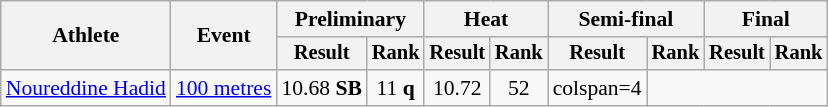<table class=wikitable style=font-size:90%>
<tr>
<th rowspan=2>Athlete</th>
<th rowspan=2>Event</th>
<th colspan=2>Preliminary</th>
<th colspan=2>Heat</th>
<th colspan=2>Semi-final</th>
<th colspan=2>Final</th>
</tr>
<tr style=font-size:95%>
<th>Result</th>
<th>Rank</th>
<th>Result</th>
<th>Rank</th>
<th>Result</th>
<th>Rank</th>
<th>Result</th>
<th>Rank</th>
</tr>
<tr align=center>
<td align=left><a href='#'>Noureddine Hadid</a></td>
<td align=left><a href='#'>100 metres</a></td>
<td>10.68 <strong>SB</strong></td>
<td>11 <strong>q</strong></td>
<td>10.72</td>
<td>52</td>
<td>colspan=4 </td>
</tr>
</table>
